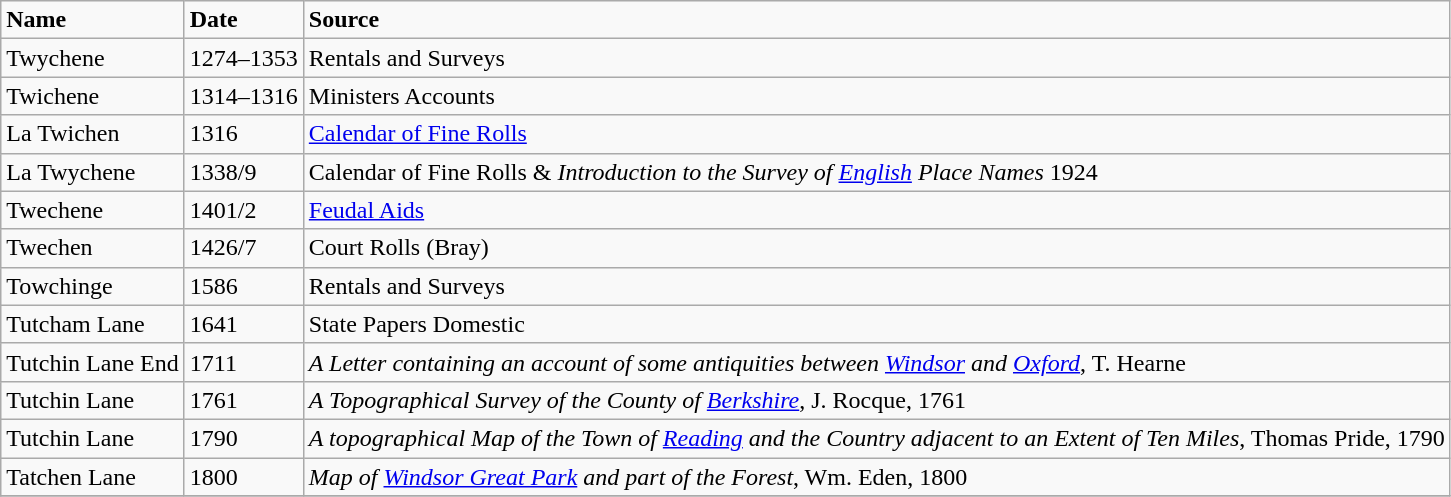<table class="wikitable">
<tr>
<td><strong>Name</strong></td>
<td><strong>Date</strong></td>
<td><strong>Source</strong></td>
</tr>
<tr>
<td>Twychene</td>
<td>1274–1353</td>
<td>Rentals and Surveys</td>
</tr>
<tr>
<td>Twichene</td>
<td>1314–1316</td>
<td>Ministers Accounts</td>
</tr>
<tr>
<td>La Twichen</td>
<td>1316</td>
<td><a href='#'>Calendar of Fine Rolls</a></td>
</tr>
<tr>
<td>La Twychene</td>
<td>1338/9</td>
<td>Calendar of Fine Rolls & <em>Introduction to the Survey of <a href='#'>English</a> Place Names</em> 1924</td>
</tr>
<tr>
<td>Twechene</td>
<td>1401/2</td>
<td><a href='#'>Feudal Aids</a></td>
</tr>
<tr>
<td>Twechen</td>
<td>1426/7</td>
<td>Court Rolls (Bray)</td>
</tr>
<tr>
<td>Towchinge</td>
<td>1586</td>
<td>Rentals and Surveys</td>
</tr>
<tr>
<td>Tutcham Lane</td>
<td>1641</td>
<td>State Papers Domestic</td>
</tr>
<tr>
<td>Tutchin Lane End</td>
<td>1711</td>
<td><em>A Letter containing an account of some antiquities between <a href='#'>Windsor</a> and <a href='#'>Oxford</a></em>, T. Hearne</td>
</tr>
<tr>
<td>Tutchin Lane</td>
<td>1761</td>
<td><em>A Topographical Survey of the County of <a href='#'>Berkshire</a></em>, J. Rocque, 1761</td>
</tr>
<tr>
<td>Tutchin Lane</td>
<td>1790</td>
<td><em>A topographical Map of the Town of <a href='#'>Reading</a> and the Country adjacent to an Extent of Ten Miles</em>, Thomas Pride, 1790</td>
</tr>
<tr>
<td>Tatchen Lane</td>
<td>1800</td>
<td><em>Map of <a href='#'>Windsor Great Park</a> and part of the Forest</em>, Wm. Eden, 1800</td>
</tr>
<tr>
</tr>
</table>
